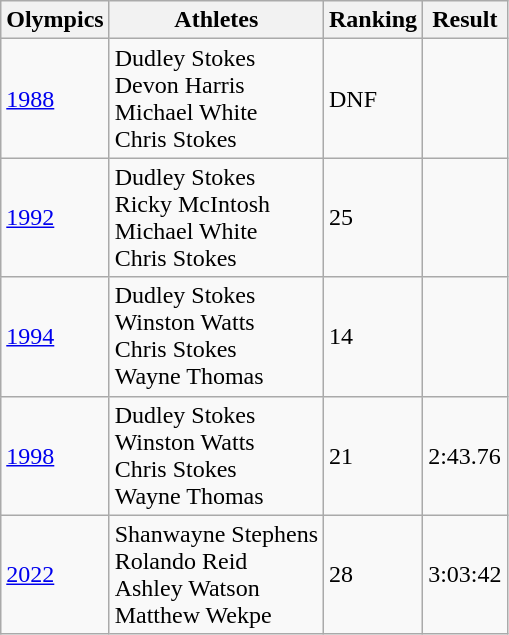<table class="wikitable">
<tr>
<th>Olympics</th>
<th>Athletes</th>
<th>Ranking</th>
<th>Result</th>
</tr>
<tr>
<td><a href='#'>1988</a></td>
<td>Dudley Stokes<br>Devon Harris<br>Michael White<br>Chris Stokes<br></td>
<td>DNF</td>
<td></td>
</tr>
<tr>
<td><a href='#'>1992</a></td>
<td>Dudley Stokes<br>Ricky McIntosh<br>Michael White<br>Chris Stokes</td>
<td>25</td>
<td></td>
</tr>
<tr>
<td><a href='#'>1994</a></td>
<td>Dudley Stokes<br>Winston Watts<br>Chris Stokes<br>Wayne Thomas</td>
<td>14</td>
<td></td>
</tr>
<tr>
<td><a href='#'>1998</a></td>
<td>Dudley Stokes<br>Winston Watts<br>Chris Stokes<br>Wayne Thomas</td>
<td>21</td>
<td>2:43.76</td>
</tr>
<tr>
<td><a href='#'>2022</a></td>
<td>Shanwayne Stephens<br>Rolando Reid<br>Ashley Watson<br>Matthew Wekpe</td>
<td>28</td>
<td>3:03:42</td>
</tr>
</table>
